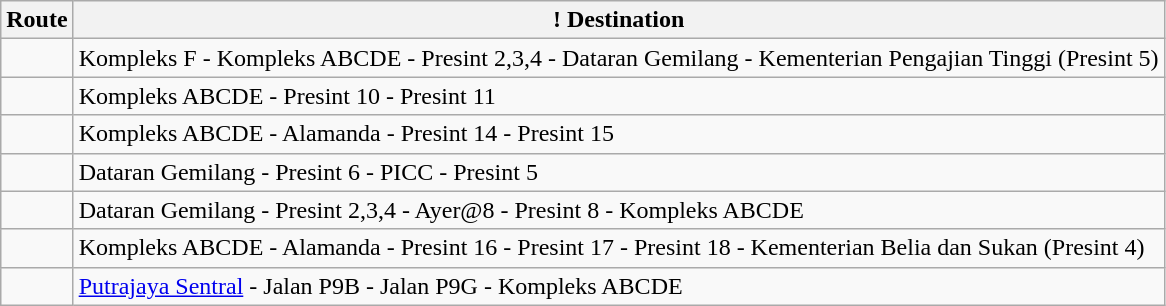<table class="wikitable">
<tr>
<th>Route</th>
<th>! Destination</th>
</tr>
<tr>
<td></td>
<td>Kompleks F - Kompleks ABCDE - Presint 2,3,4 - Dataran Gemilang - Kementerian Pengajian Tinggi (Presint 5)</td>
</tr>
<tr>
<td></td>
<td>Kompleks ABCDE - Presint 10 - Presint 11</td>
</tr>
<tr>
<td></td>
<td>Kompleks ABCDE - Alamanda - Presint 14 - Presint 15</td>
</tr>
<tr>
<td></td>
<td>Dataran Gemilang - Presint 6 - PICC - Presint 5</td>
</tr>
<tr>
<td></td>
<td>Dataran Gemilang - Presint 2,3,4 - Ayer@8 - Presint 8 - Kompleks ABCDE</td>
</tr>
<tr>
<td></td>
<td>Kompleks ABCDE - Alamanda - Presint 16 - Presint 17 - Presint 18 - Kementerian Belia dan Sukan (Presint 4)</td>
</tr>
<tr>
<td></td>
<td><a href='#'>Putrajaya Sentral</a> - Jalan P9B - Jalan P9G - Kompleks ABCDE</td>
</tr>
</table>
